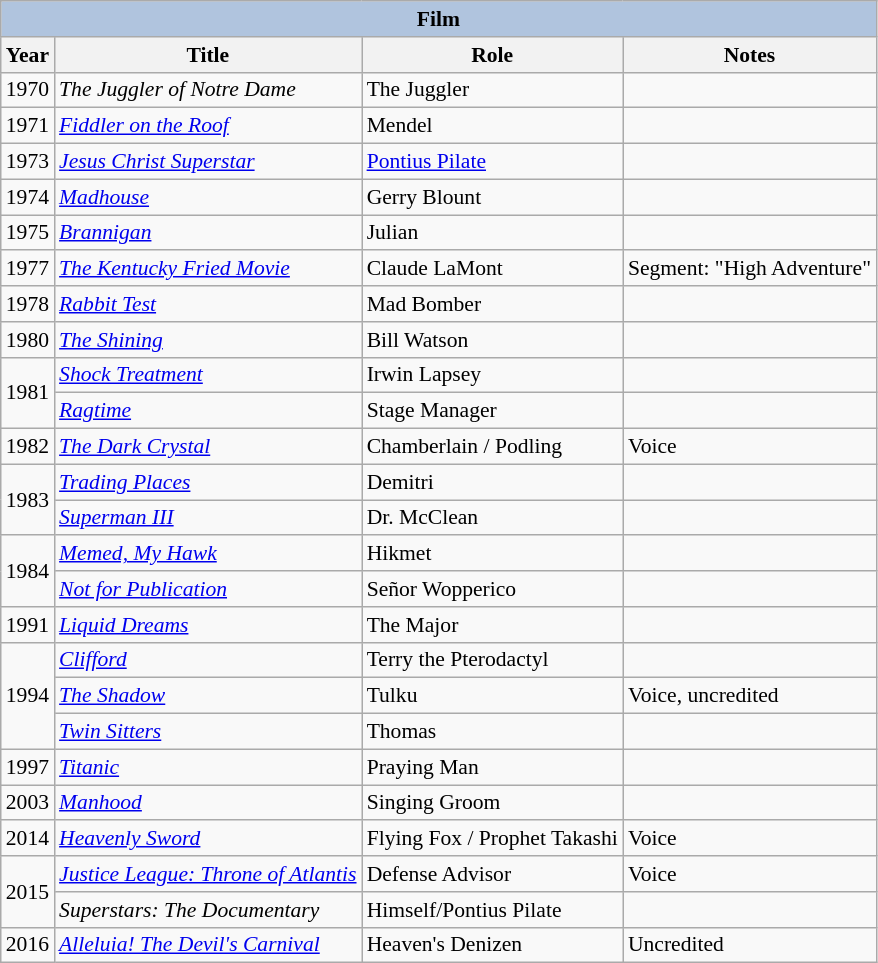<table class="wikitable" style="font-size: 90%;">
<tr>
<th colspan="4" style="background: LightSteelBlue;">Film</th>
</tr>
<tr>
<th>Year</th>
<th>Title</th>
<th>Role</th>
<th>Notes</th>
</tr>
<tr>
<td>1970</td>
<td><em>The Juggler of Notre Dame</em></td>
<td>The Juggler</td>
<td></td>
</tr>
<tr>
<td>1971</td>
<td><em><a href='#'>Fiddler on the Roof</a></em></td>
<td>Mendel</td>
<td></td>
</tr>
<tr>
<td>1973</td>
<td><em><a href='#'>Jesus Christ Superstar</a></em></td>
<td><a href='#'>Pontius Pilate</a></td>
<td></td>
</tr>
<tr>
<td>1974</td>
<td><em><a href='#'>Madhouse</a></em></td>
<td>Gerry Blount</td>
<td></td>
</tr>
<tr>
<td>1975</td>
<td><em><a href='#'>Brannigan</a></em></td>
<td>Julian</td>
<td></td>
</tr>
<tr>
<td>1977</td>
<td><em><a href='#'>The Kentucky Fried Movie</a></em></td>
<td>Claude LaMont</td>
<td>Segment: "High Adventure"</td>
</tr>
<tr>
<td>1978</td>
<td><em><a href='#'>Rabbit Test</a></em></td>
<td>Mad Bomber</td>
<td></td>
</tr>
<tr>
<td>1980</td>
<td><em><a href='#'>The Shining</a></em></td>
<td>Bill Watson</td>
<td></td>
</tr>
<tr>
<td rowspan="2">1981</td>
<td><em><a href='#'>Shock Treatment</a></em></td>
<td>Irwin Lapsey</td>
<td></td>
</tr>
<tr>
<td><em><a href='#'>Ragtime</a></em></td>
<td>Stage Manager</td>
<td></td>
</tr>
<tr>
<td>1982</td>
<td><em><a href='#'>The Dark Crystal</a></em></td>
<td>Chamberlain / Podling</td>
<td>Voice</td>
</tr>
<tr>
<td rowspan="2">1983</td>
<td><em><a href='#'>Trading Places</a></em></td>
<td>Demitri</td>
<td></td>
</tr>
<tr>
<td><em><a href='#'>Superman III</a></em></td>
<td>Dr. McClean</td>
<td></td>
</tr>
<tr>
<td rowspan="2">1984</td>
<td><em><a href='#'>Memed, My Hawk</a></em></td>
<td>Hikmet</td>
<td></td>
</tr>
<tr>
<td><em><a href='#'>Not for Publication</a></em></td>
<td>Señor Wopperico</td>
<td></td>
</tr>
<tr>
<td>1991</td>
<td><em><a href='#'>Liquid Dreams</a></em></td>
<td>The Major</td>
<td></td>
</tr>
<tr>
<td rowspan="3">1994</td>
<td><em><a href='#'>Clifford</a></em></td>
<td>Terry the Pterodactyl</td>
<td></td>
</tr>
<tr>
<td><em><a href='#'>The Shadow</a></em></td>
<td>Tulku</td>
<td>Voice, uncredited</td>
</tr>
<tr>
<td><em><a href='#'>Twin Sitters</a></em></td>
<td>Thomas</td>
<td></td>
</tr>
<tr>
<td>1997</td>
<td><em><a href='#'>Titanic</a></em></td>
<td>Praying Man</td>
<td></td>
</tr>
<tr>
<td>2003</td>
<td><em><a href='#'>Manhood</a></em></td>
<td>Singing Groom</td>
<td></td>
</tr>
<tr>
<td>2014</td>
<td><em><a href='#'>Heavenly Sword</a></em></td>
<td>Flying Fox / Prophet Takashi</td>
<td>Voice</td>
</tr>
<tr>
<td rowspan="2">2015</td>
<td><em><a href='#'>Justice League: Throne of Atlantis</a></em></td>
<td>Defense Advisor</td>
<td>Voice</td>
</tr>
<tr>
<td><em>Superstars: The Documentary</em></td>
<td>Himself/Pontius Pilate</td>
<td></td>
</tr>
<tr>
<td>2016</td>
<td><em><a href='#'>Alleluia! The Devil's Carnival</a></em></td>
<td>Heaven's Denizen</td>
<td>Uncredited</td>
</tr>
</table>
